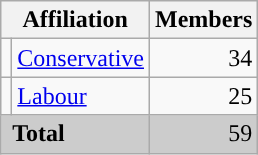<table class="wikitable">
<tr>
<th colspan="2">Affiliation</th>
<th>Members</th>
</tr>
<tr>
<td></td>
<td><a href='#'>Conservative</a></td>
<td style="text-align:right;">34</td>
</tr>
<tr>
<td></td>
<td><a href='#'>Labour</a></td>
<td style="text-align:right;">25</td>
</tr>
<tr style="background:#ccc;">
<td colspan="2"> <strong>Total</strong></td>
<td style="text-align:right;">59</td>
</tr>
</table>
